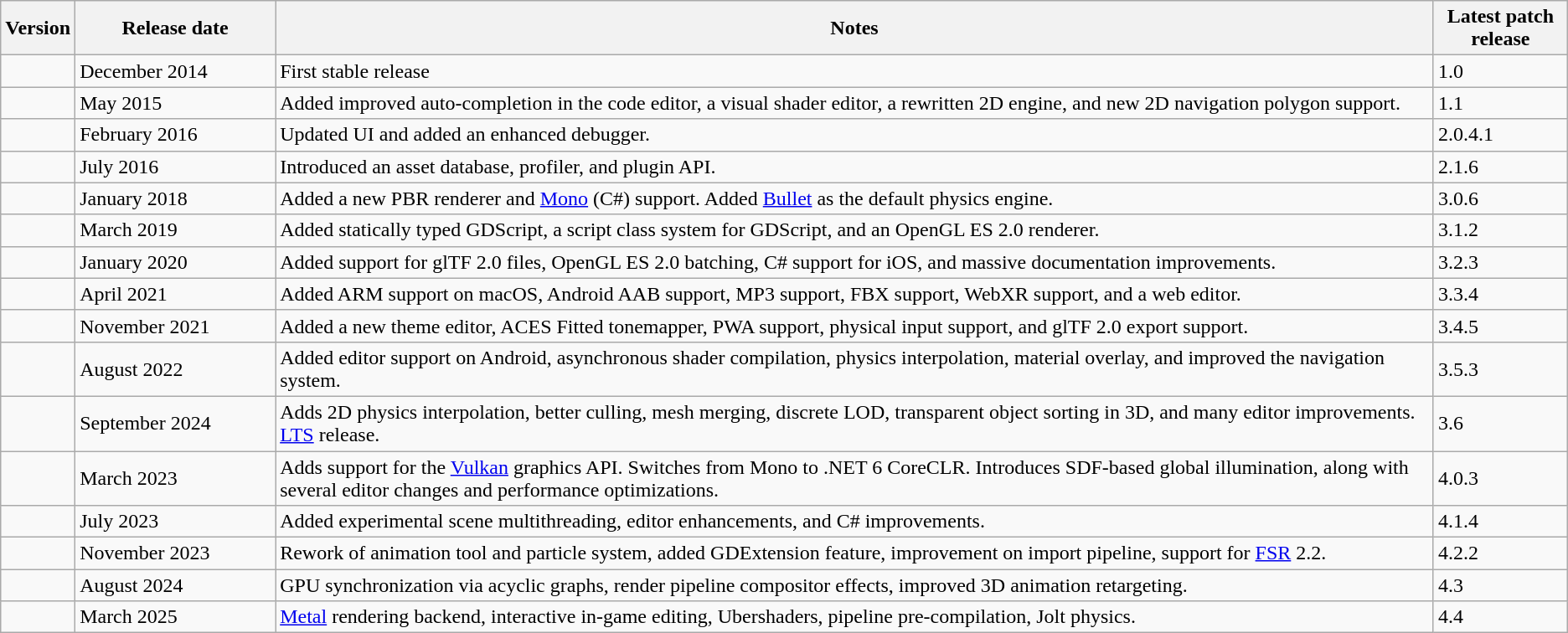<table class="wikitable collapsible">
<tr>
<th>Version</th>
<th scope="col" style="width: 9.5em;">Release date</th>
<th>Notes</th>
<th scope="col" style="width: 6.2em;">Latest patch release</th>
</tr>
<tr>
<td></td>
<td>December 2014</td>
<td>First stable release</td>
<td>1.0</td>
</tr>
<tr>
<td></td>
<td>May 2015</td>
<td>Added improved auto-completion in the code editor, a visual shader editor, a rewritten 2D engine, and new 2D navigation polygon support.</td>
<td>1.1</td>
</tr>
<tr>
<td></td>
<td>February 2016</td>
<td>Updated UI and added an enhanced debugger.</td>
<td>2.0.4.1</td>
</tr>
<tr>
<td></td>
<td>July 2016</td>
<td>Introduced an asset database, profiler, and plugin API.</td>
<td>2.1.6</td>
</tr>
<tr>
<td></td>
<td>January 2018</td>
<td>Added a new PBR renderer and <a href='#'>Mono</a> (C#) support. Added <a href='#'>Bullet</a> as the default physics engine.</td>
<td>3.0.6</td>
</tr>
<tr>
<td></td>
<td>March 2019</td>
<td>Added statically typed GDScript, a script class system for GDScript, and an OpenGL ES 2.0 renderer.</td>
<td>3.1.2</td>
</tr>
<tr>
<td></td>
<td>January 2020</td>
<td>Added support for glTF 2.0 files, OpenGL ES 2.0 batching, C# support for iOS, and massive documentation improvements.</td>
<td>3.2.3</td>
</tr>
<tr>
<td></td>
<td>April 2021</td>
<td>Added ARM support on macOS, Android AAB support, MP3 support, FBX support, WebXR support, and a web editor.</td>
<td>3.3.4</td>
</tr>
<tr>
<td></td>
<td>November 2021</td>
<td>Added a new theme editor, ACES Fitted tonemapper, PWA support, physical input support, and glTF 2.0 export support.</td>
<td>3.4.5</td>
</tr>
<tr>
<td></td>
<td>August 2022</td>
<td>Added editor support on Android, asynchronous shader compilation, physics interpolation, material overlay, and improved the navigation system.</td>
<td>3.5.3</td>
</tr>
<tr>
<td></td>
<td>September 2024</td>
<td>Adds 2D physics interpolation, better culling, mesh merging, discrete LOD, transparent object sorting in 3D, and many editor improvements. <a href='#'>LTS</a> release.</td>
<td>3.6</td>
</tr>
<tr>
<td></td>
<td>March 2023</td>
<td>Adds support for the <a href='#'>Vulkan</a> graphics API. Switches from Mono to .NET 6 CoreCLR. Introduces SDF-based global illumination, along with several editor changes and performance optimizations.</td>
<td>4.0.3</td>
</tr>
<tr>
<td></td>
<td>July 2023</td>
<td>Added experimental scene multithreading, editor enhancements, and C# improvements.</td>
<td>4.1.4</td>
</tr>
<tr>
<td></td>
<td>November 2023</td>
<td>Rework of animation tool and particle system, added GDExtension feature, improvement on import pipeline, support for <a href='#'>FSR</a> 2.2.</td>
<td>4.2.2</td>
</tr>
<tr>
<td></td>
<td>August 2024</td>
<td>GPU synchronization via acyclic graphs, render pipeline compositor effects, improved 3D animation retargeting.</td>
<td>4.3</td>
</tr>
<tr>
<td></td>
<td>March 2025</td>
<td><a href='#'>Metal</a> rendering backend, interactive in-game editing, Ubershaders, pipeline pre-compilation, Jolt physics.</td>
<td>4.4</td>
</tr>
</table>
